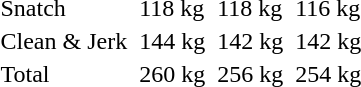<table>
<tr>
<td>Snatch</td>
<td></td>
<td>118 kg</td>
<td></td>
<td>118 kg</td>
<td></td>
<td>116 kg</td>
</tr>
<tr>
<td>Clean & Jerk</td>
<td></td>
<td>144 kg</td>
<td></td>
<td>142 kg</td>
<td></td>
<td>142 kg</td>
</tr>
<tr>
<td>Total</td>
<td></td>
<td>260 kg</td>
<td></td>
<td>256 kg</td>
<td></td>
<td>254 kg</td>
</tr>
</table>
